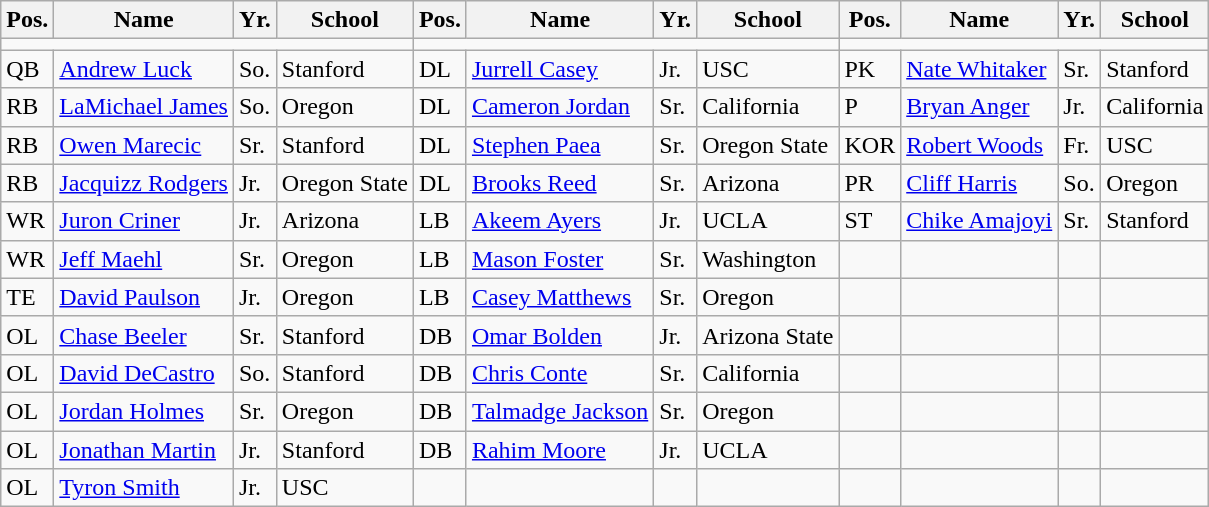<table class="wikitable">
<tr>
<th>Pos.</th>
<th>Name</th>
<th>Yr.</th>
<th>School</th>
<th>Pos.</th>
<th>Name</th>
<th>Yr.</th>
<th>School</th>
<th>Pos.</th>
<th>Name</th>
<th>Yr.</th>
<th>School</th>
</tr>
<tr>
<td colspan="4"></td>
<td colspan="4"></td>
<td colspan="4"></td>
</tr>
<tr>
<td>QB</td>
<td><a href='#'>Andrew Luck</a></td>
<td>So.</td>
<td>Stanford</td>
<td>DL</td>
<td><a href='#'>Jurrell Casey</a></td>
<td>Jr.</td>
<td>USC</td>
<td>PK</td>
<td><a href='#'>Nate Whitaker</a></td>
<td>Sr.</td>
<td>Stanford</td>
</tr>
<tr>
<td>RB</td>
<td><a href='#'>LaMichael James</a></td>
<td>So.</td>
<td>Oregon</td>
<td>DL</td>
<td><a href='#'>Cameron Jordan</a></td>
<td>Sr.</td>
<td>California</td>
<td>P</td>
<td><a href='#'>Bryan Anger</a></td>
<td>Jr.</td>
<td>California</td>
</tr>
<tr>
<td>RB</td>
<td><a href='#'>Owen Marecic</a></td>
<td>Sr.</td>
<td>Stanford</td>
<td>DL</td>
<td><a href='#'>Stephen Paea</a></td>
<td>Sr.</td>
<td>Oregon State</td>
<td>KOR</td>
<td><a href='#'>Robert Woods</a></td>
<td>Fr.</td>
<td>USC</td>
</tr>
<tr>
<td>RB</td>
<td><a href='#'>Jacquizz Rodgers</a></td>
<td>Jr.</td>
<td>Oregon State</td>
<td>DL</td>
<td><a href='#'>Brooks Reed</a></td>
<td>Sr.</td>
<td>Arizona</td>
<td>PR</td>
<td><a href='#'>Cliff Harris</a></td>
<td>So.</td>
<td>Oregon</td>
</tr>
<tr>
<td>WR</td>
<td><a href='#'>Juron Criner</a></td>
<td>Jr.</td>
<td>Arizona</td>
<td>LB</td>
<td><a href='#'>Akeem Ayers</a></td>
<td>Jr.</td>
<td>UCLA</td>
<td>ST</td>
<td><a href='#'>Chike Amajoyi</a></td>
<td>Sr.</td>
<td>Stanford</td>
</tr>
<tr>
<td>WR</td>
<td><a href='#'>Jeff Maehl</a></td>
<td>Sr.</td>
<td>Oregon</td>
<td>LB</td>
<td><a href='#'>Mason Foster</a></td>
<td>Sr.</td>
<td>Washington</td>
<td></td>
<td></td>
<td></td>
<td></td>
</tr>
<tr>
<td>TE</td>
<td><a href='#'>David Paulson</a></td>
<td>Jr.</td>
<td>Oregon</td>
<td>LB</td>
<td><a href='#'>Casey Matthews</a></td>
<td>Sr.</td>
<td>Oregon</td>
<td></td>
<td></td>
<td></td>
<td></td>
</tr>
<tr>
<td>OL</td>
<td><a href='#'>Chase Beeler</a></td>
<td>Sr.</td>
<td>Stanford</td>
<td>DB</td>
<td><a href='#'>Omar Bolden</a></td>
<td>Jr.</td>
<td>Arizona State</td>
<td></td>
<td></td>
<td></td>
<td></td>
</tr>
<tr>
<td>OL</td>
<td><a href='#'>David DeCastro</a></td>
<td>So.</td>
<td>Stanford</td>
<td>DB</td>
<td><a href='#'>Chris Conte</a></td>
<td>Sr.</td>
<td>California</td>
<td></td>
<td></td>
<td></td>
<td></td>
</tr>
<tr>
<td>OL</td>
<td><a href='#'>Jordan Holmes</a></td>
<td>Sr.</td>
<td>Oregon</td>
<td>DB</td>
<td><a href='#'>Talmadge Jackson</a></td>
<td>Sr.</td>
<td>Oregon</td>
<td></td>
<td></td>
<td></td>
<td></td>
</tr>
<tr>
<td>OL</td>
<td><a href='#'>Jonathan Martin</a></td>
<td>Jr.</td>
<td>Stanford</td>
<td>DB</td>
<td><a href='#'>Rahim Moore</a></td>
<td>Jr.</td>
<td>UCLA</td>
<td></td>
<td></td>
<td></td>
<td></td>
</tr>
<tr>
<td>OL</td>
<td><a href='#'>Tyron Smith</a></td>
<td>Jr.</td>
<td>USC</td>
<td></td>
<td></td>
<td></td>
<td></td>
<td></td>
<td></td>
<td></td>
<td></td>
</tr>
</table>
